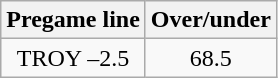<table class="wikitable">
<tr align="center">
<th style=>Pregame line</th>
<th style=>Over/under</th>
</tr>
<tr align="center">
<td>TROY –2.5</td>
<td>68.5</td>
</tr>
</table>
